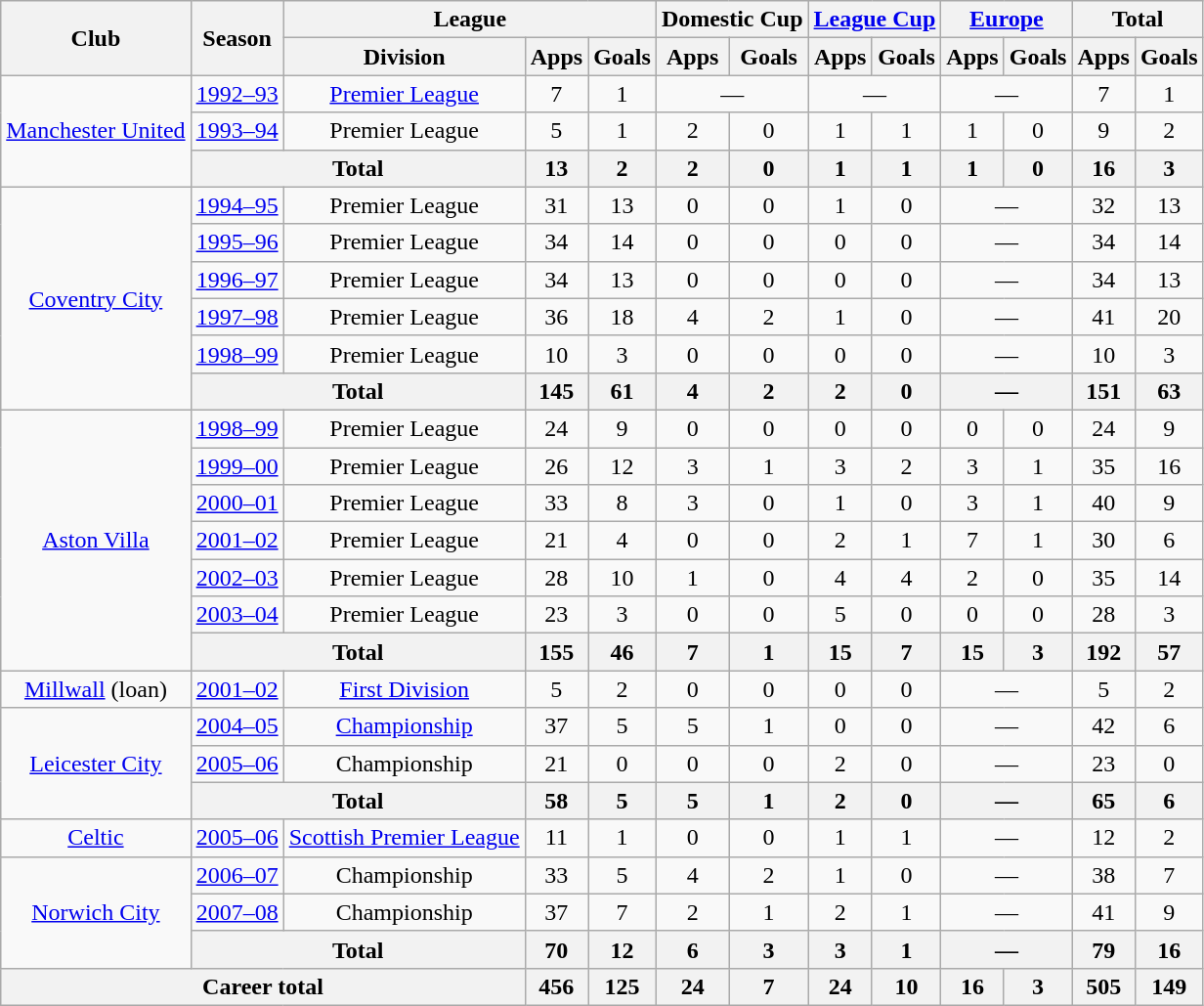<table class="wikitable" style="text-align: center;">
<tr>
<th rowspan="2">Club</th>
<th rowspan="2">Season</th>
<th colspan="3">League</th>
<th colspan="2">Domestic Cup</th>
<th colspan="2"><a href='#'>League Cup</a></th>
<th colspan="2"><a href='#'>Europe</a></th>
<th colspan="2">Total</th>
</tr>
<tr>
<th>Division</th>
<th>Apps</th>
<th>Goals</th>
<th>Apps</th>
<th>Goals</th>
<th>Apps</th>
<th>Goals</th>
<th>Apps</th>
<th>Goals</th>
<th>Apps</th>
<th>Goals</th>
</tr>
<tr>
<td rowspan="3"><a href='#'>Manchester United</a></td>
<td><a href='#'>1992–93</a></td>
<td><a href='#'>Premier League</a></td>
<td>7</td>
<td>1</td>
<td colspan="2">—</td>
<td colspan="2">—</td>
<td colspan="2">—</td>
<td>7</td>
<td>1</td>
</tr>
<tr>
<td><a href='#'>1993–94</a></td>
<td>Premier League</td>
<td>5</td>
<td>1</td>
<td>2</td>
<td>0</td>
<td>1</td>
<td>1</td>
<td>1</td>
<td>0</td>
<td>9</td>
<td>2</td>
</tr>
<tr>
<th colspan="2">Total</th>
<th>13</th>
<th>2</th>
<th>2</th>
<th>0</th>
<th>1</th>
<th>1</th>
<th>1</th>
<th>0</th>
<th>16</th>
<th>3</th>
</tr>
<tr>
<td rowspan="6"><a href='#'>Coventry City</a></td>
<td><a href='#'>1994–95</a></td>
<td>Premier League</td>
<td>31</td>
<td>13</td>
<td>0</td>
<td>0</td>
<td>1</td>
<td>0</td>
<td colspan="2">—</td>
<td>32</td>
<td>13</td>
</tr>
<tr>
<td><a href='#'>1995–96</a></td>
<td>Premier League</td>
<td>34</td>
<td>14</td>
<td>0</td>
<td>0</td>
<td>0</td>
<td>0</td>
<td colspan="2">—</td>
<td>34</td>
<td>14</td>
</tr>
<tr>
<td><a href='#'>1996–97</a></td>
<td>Premier League</td>
<td>34</td>
<td>13</td>
<td>0</td>
<td>0</td>
<td>0</td>
<td>0</td>
<td colspan="2">—</td>
<td>34</td>
<td>13</td>
</tr>
<tr>
<td><a href='#'>1997–98</a></td>
<td>Premier League</td>
<td>36</td>
<td>18</td>
<td>4</td>
<td>2</td>
<td>1</td>
<td>0</td>
<td colspan="2">—</td>
<td>41</td>
<td>20</td>
</tr>
<tr>
<td><a href='#'>1998–99</a></td>
<td>Premier League</td>
<td>10</td>
<td>3</td>
<td>0</td>
<td>0</td>
<td>0</td>
<td>0</td>
<td colspan="2">—</td>
<td>10</td>
<td>3</td>
</tr>
<tr>
<th colspan="2">Total</th>
<th>145</th>
<th>61</th>
<th>4</th>
<th>2</th>
<th>2</th>
<th>0</th>
<th colspan="2">—</th>
<th>151</th>
<th>63</th>
</tr>
<tr>
<td rowspan="7"><a href='#'>Aston Villa</a></td>
<td><a href='#'>1998–99</a></td>
<td>Premier League</td>
<td>24</td>
<td>9</td>
<td>0</td>
<td>0</td>
<td>0</td>
<td>0</td>
<td>0</td>
<td>0</td>
<td>24</td>
<td>9</td>
</tr>
<tr>
<td><a href='#'>1999–00</a></td>
<td>Premier League</td>
<td>26</td>
<td>12</td>
<td>3</td>
<td>1</td>
<td>3</td>
<td>2</td>
<td>3</td>
<td>1</td>
<td>35</td>
<td>16</td>
</tr>
<tr>
<td><a href='#'>2000–01</a></td>
<td>Premier League</td>
<td>33</td>
<td>8</td>
<td>3</td>
<td>0</td>
<td>1</td>
<td>0</td>
<td>3</td>
<td>1</td>
<td>40</td>
<td>9</td>
</tr>
<tr>
<td><a href='#'>2001–02</a></td>
<td>Premier League</td>
<td>21</td>
<td>4</td>
<td>0</td>
<td>0</td>
<td>2</td>
<td>1</td>
<td>7</td>
<td>1</td>
<td>30</td>
<td>6</td>
</tr>
<tr>
<td><a href='#'>2002–03</a></td>
<td>Premier League</td>
<td>28</td>
<td>10</td>
<td>1</td>
<td>0</td>
<td>4</td>
<td>4</td>
<td>2</td>
<td>0</td>
<td>35</td>
<td>14</td>
</tr>
<tr>
<td><a href='#'>2003–04</a></td>
<td>Premier League</td>
<td>23</td>
<td>3</td>
<td>0</td>
<td>0</td>
<td>5</td>
<td>0</td>
<td>0</td>
<td>0</td>
<td>28</td>
<td>3</td>
</tr>
<tr>
<th colspan="2">Total</th>
<th>155</th>
<th>46</th>
<th>7</th>
<th>1</th>
<th>15</th>
<th>7</th>
<th>15</th>
<th>3</th>
<th>192</th>
<th>57</th>
</tr>
<tr>
<td><a href='#'>Millwall</a> (loan)</td>
<td><a href='#'>2001–02</a></td>
<td><a href='#'>First Division</a></td>
<td>5</td>
<td>2</td>
<td>0</td>
<td>0</td>
<td>0</td>
<td>0</td>
<td colspan="2">—</td>
<td>5</td>
<td>2</td>
</tr>
<tr>
<td rowspan="3"><a href='#'>Leicester City</a></td>
<td><a href='#'>2004–05</a></td>
<td><a href='#'>Championship</a></td>
<td>37</td>
<td>5</td>
<td>5</td>
<td>1</td>
<td>0</td>
<td>0</td>
<td colspan="2">—</td>
<td>42</td>
<td>6</td>
</tr>
<tr>
<td><a href='#'>2005–06</a></td>
<td>Championship</td>
<td>21</td>
<td>0</td>
<td>0</td>
<td>0</td>
<td>2</td>
<td>0</td>
<td colspan="2">—</td>
<td>23</td>
<td>0</td>
</tr>
<tr>
<th colspan="2">Total</th>
<th>58</th>
<th>5</th>
<th>5</th>
<th>1</th>
<th>2</th>
<th>0</th>
<th colspan="2">—</th>
<th>65</th>
<th>6</th>
</tr>
<tr>
<td><a href='#'>Celtic</a></td>
<td><a href='#'>2005–06</a></td>
<td><a href='#'>Scottish Premier League</a></td>
<td>11</td>
<td>1</td>
<td>0</td>
<td>0</td>
<td>1</td>
<td>1</td>
<td colspan="2">—</td>
<td>12</td>
<td>2</td>
</tr>
<tr>
<td rowspan="3"><a href='#'>Norwich City</a></td>
<td><a href='#'>2006–07</a></td>
<td>Championship</td>
<td>33</td>
<td>5</td>
<td>4</td>
<td>2</td>
<td>1</td>
<td>0</td>
<td colspan="2">—</td>
<td>38</td>
<td>7</td>
</tr>
<tr>
<td><a href='#'>2007–08</a></td>
<td>Championship</td>
<td>37</td>
<td>7</td>
<td>2</td>
<td>1</td>
<td>2</td>
<td>1</td>
<td colspan="2">—</td>
<td>41</td>
<td>9</td>
</tr>
<tr>
<th colspan="2">Total</th>
<th>70</th>
<th>12</th>
<th>6</th>
<th>3</th>
<th>3</th>
<th>1</th>
<th colspan="2">—</th>
<th>79</th>
<th>16</th>
</tr>
<tr>
<th colspan="3">Career total</th>
<th>456</th>
<th>125</th>
<th>24</th>
<th>7</th>
<th>24</th>
<th>10</th>
<th>16</th>
<th>3</th>
<th>505</th>
<th>149</th>
</tr>
</table>
